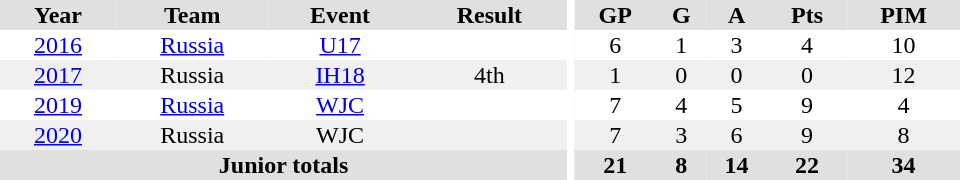<table border="0" cellpadding="1" cellspacing="0" ID="Table3" style="text-align:center; width:40em">
<tr ALIGN="center" bgcolor="#e0e0e0">
<th>Year</th>
<th>Team</th>
<th>Event</th>
<th>Result</th>
<th rowspan="96" bgcolor="#ffffff"></th>
<th>GP</th>
<th>G</th>
<th>A</th>
<th>Pts</th>
<th>PIM</th>
</tr>
<tr>
<td><a href='#'>2016</a></td>
<td><a href='#'>Russia</a></td>
<td><a href='#'>U17</a></td>
<td></td>
<td>6</td>
<td>1</td>
<td>3</td>
<td>4</td>
<td>10</td>
</tr>
<tr bgcolor="#f0f0f0">
<td><a href='#'>2017</a></td>
<td>Russia</td>
<td><a href='#'>IH18</a></td>
<td>4th</td>
<td>1</td>
<td>0</td>
<td>0</td>
<td>0</td>
<td>12</td>
</tr>
<tr>
<td><a href='#'>2019</a></td>
<td><a href='#'>Russia</a></td>
<td><a href='#'>WJC</a></td>
<td></td>
<td>7</td>
<td>4</td>
<td>5</td>
<td>9</td>
<td>4</td>
</tr>
<tr bgcolor="#f0f0f0">
<td><a href='#'>2020</a></td>
<td>Russia</td>
<td>WJC</td>
<td></td>
<td>7</td>
<td>3</td>
<td>6</td>
<td>9</td>
<td>8</td>
</tr>
<tr bgcolor="#e0e0e0">
<th colspan="4">Junior totals</th>
<th>21</th>
<th>8</th>
<th>14</th>
<th>22</th>
<th>34</th>
</tr>
</table>
